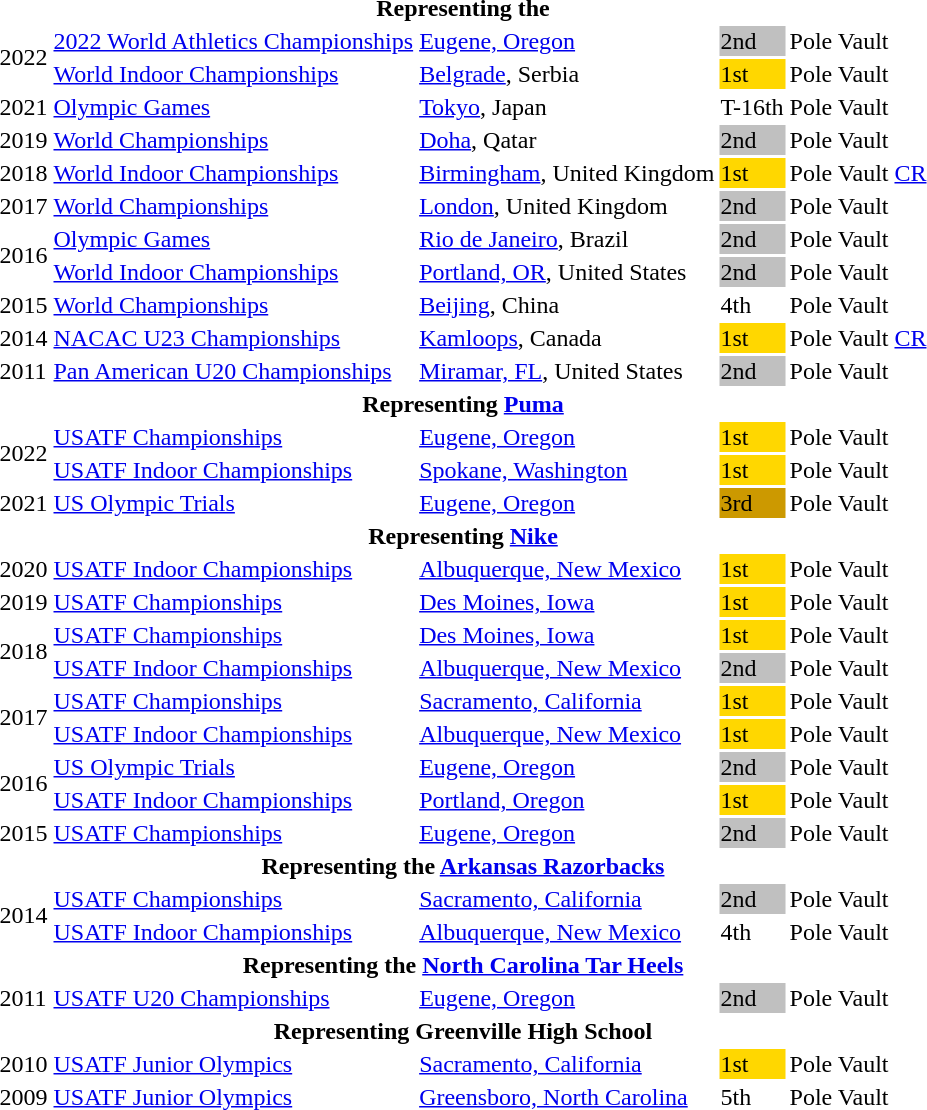<table>
<tr>
<th colspan=7>Representing the </th>
</tr>
<tr>
<td rowspan = 2>2022</td>
<td><a href='#'>2022 World Athletics Championships</a></td>
<td><a href='#'>Eugene, Oregon</a></td>
<td bgcolor=silver>2nd</td>
<td>Pole Vault</td>
<td><a href='#'></a> </td>
</tr>
<tr>
<td><a href='#'>World Indoor Championships</a></td>
<td><a href='#'>Belgrade</a>, Serbia</td>
<td bgcolor=gold>1st</td>
<td>Pole Vault</td>
<td><a href='#'></a></td>
</tr>
<tr>
<td>2021</td>
<td><a href='#'>Olympic Games</a></td>
<td><a href='#'>Tokyo</a>, Japan</td>
<td>T-16th</td>
<td>Pole Vault</td>
<td><a href='#'></a></td>
</tr>
<tr>
<td>2019</td>
<td><a href='#'>World Championships</a></td>
<td><a href='#'>Doha</a>, Qatar</td>
<td bgcolor=silver>2nd</td>
<td>Pole Vault</td>
<td><a href='#'></a></td>
</tr>
<tr>
<td>2018</td>
<td><a href='#'>World Indoor Championships</a></td>
<td><a href='#'>Birmingham</a>, United Kingdom</td>
<td bgcolor=gold>1st</td>
<td>Pole Vault</td>
<td><a href='#'></a> <a href='#'>CR</a></td>
</tr>
<tr>
<td>2017</td>
<td><a href='#'>World Championships</a></td>
<td><a href='#'>London</a>, United Kingdom</td>
<td bgcolor=silver>2nd</td>
<td>Pole Vault</td>
<td><a href='#'></a></td>
</tr>
<tr>
<td rowspan=2>2016</td>
<td><a href='#'>Olympic Games</a></td>
<td><a href='#'>Rio de Janeiro</a>, Brazil</td>
<td bgcolor=silver>2nd</td>
<td>Pole Vault</td>
<td><a href='#'></a></td>
</tr>
<tr>
<td><a href='#'>World Indoor Championships</a></td>
<td><a href='#'>Portland, OR</a>, United States</td>
<td bgcolor=silver>2nd</td>
<td>Pole Vault</td>
<td><a href='#'></a></td>
</tr>
<tr>
<td>2015</td>
<td><a href='#'>World Championships</a></td>
<td><a href='#'>Beijing</a>, China</td>
<td>4th</td>
<td>Pole Vault</td>
<td><a href='#'></a></td>
</tr>
<tr>
<td>2014</td>
<td><a href='#'>NACAC U23 Championships</a></td>
<td><a href='#'>Kamloops</a>, Canada</td>
<td bgcolor=gold>1st</td>
<td>Pole Vault</td>
<td><a href='#'></a> <a href='#'>CR</a></td>
</tr>
<tr>
<td>2011</td>
<td><a href='#'>Pan American U20 Championships</a></td>
<td><a href='#'>Miramar, FL</a>, United States</td>
<td bgcolor=silver>2nd</td>
<td>Pole Vault</td>
<td><a href='#'></a></td>
</tr>
<tr>
<th colspan=7>Representing <a href='#'>Puma</a></th>
</tr>
<tr>
<td rowspan=2>2022</td>
<td><a href='#'>USATF Championships</a></td>
<td><a href='#'>Eugene, Oregon</a></td>
<td bgcolor=gold>1st</td>
<td>Pole Vault</td>
<td></td>
</tr>
<tr>
<td><a href='#'>USATF Indoor Championships</a></td>
<td><a href='#'>Spokane, Washington</a></td>
<td bgcolor=gold>1st</td>
<td>Pole Vault</td>
<td></td>
</tr>
<tr>
<td>2021</td>
<td><a href='#'>US Olympic Trials</a></td>
<td><a href='#'>Eugene, Oregon</a></td>
<td bgcolor=cc9900>3rd</td>
<td>Pole Vault</td>
<td></td>
</tr>
<tr>
<th colspan=7>Representing <a href='#'>Nike</a></th>
</tr>
<tr>
<td>2020</td>
<td><a href='#'>USATF Indoor Championships</a></td>
<td><a href='#'>Albuquerque, New Mexico</a></td>
<td bgcolor=gold>1st</td>
<td>Pole Vault</td>
<td></td>
</tr>
<tr>
<td>2019</td>
<td><a href='#'>USATF Championships</a></td>
<td><a href='#'>Des Moines, Iowa</a></td>
<td bgcolor=gold>1st</td>
<td>Pole Vault</td>
<td></td>
</tr>
<tr>
<td rowspan=2>2018</td>
<td><a href='#'>USATF Championships</a></td>
<td><a href='#'>Des Moines, Iowa</a></td>
<td bgcolor=gold>1st</td>
<td>Pole Vault</td>
<td></td>
</tr>
<tr>
<td><a href='#'>USATF Indoor Championships</a></td>
<td><a href='#'>Albuquerque, New Mexico</a></td>
<td bgcolor=silver>2nd</td>
<td>Pole Vault</td>
<td></td>
</tr>
<tr>
<td rowspan=2>2017</td>
<td><a href='#'>USATF Championships</a></td>
<td><a href='#'>Sacramento, California</a></td>
<td bgcolor=gold>1st</td>
<td>Pole Vault</td>
<td></td>
</tr>
<tr>
<td><a href='#'>USATF Indoor Championships</a></td>
<td><a href='#'>Albuquerque, New Mexico</a></td>
<td bgcolor=gold>1st</td>
<td>Pole Vault</td>
<td></td>
</tr>
<tr>
<td rowspan=2>2016</td>
<td><a href='#'>US Olympic Trials</a></td>
<td><a href='#'>Eugene, Oregon</a></td>
<td bgcolor=silver>2nd</td>
<td>Pole Vault</td>
<td></td>
</tr>
<tr>
<td><a href='#'>USATF Indoor Championships</a></td>
<td><a href='#'>Portland, Oregon</a></td>
<td bgcolor=gold>1st</td>
<td>Pole Vault</td>
<td></td>
</tr>
<tr>
<td>2015</td>
<td><a href='#'>USATF Championships</a></td>
<td><a href='#'>Eugene, Oregon</a></td>
<td bgcolor=silver>2nd</td>
<td>Pole Vault</td>
<td></td>
</tr>
<tr>
<th colspan=7>Representing the <a href='#'>Arkansas Razorbacks</a></th>
</tr>
<tr>
<td rowspan=2>2014</td>
<td><a href='#'>USATF Championships</a></td>
<td><a href='#'>Sacramento, California</a></td>
<td bgcolor=silver>2nd</td>
<td>Pole Vault</td>
<td></td>
</tr>
<tr>
<td><a href='#'>USATF Indoor Championships</a></td>
<td><a href='#'>Albuquerque, New Mexico</a></td>
<td>4th</td>
<td>Pole Vault</td>
<td></td>
</tr>
<tr>
<th colspan=7>Representing the <a href='#'>North Carolina Tar Heels</a></th>
</tr>
<tr>
<td>2011</td>
<td><a href='#'>USATF U20 Championships</a></td>
<td><a href='#'>Eugene, Oregon</a></td>
<td bgcolor=silver>2nd</td>
<td>Pole Vault</td>
<td></td>
</tr>
<tr>
<th colspan=7>Representing Greenville High School</th>
</tr>
<tr>
<td>2010</td>
<td><a href='#'>USATF Junior Olympics</a></td>
<td><a href='#'>Sacramento, California</a></td>
<td bgcolor=gold>1st</td>
<td>Pole Vault</td>
<td></td>
</tr>
<tr>
<td>2009</td>
<td><a href='#'>USATF Junior Olympics</a></td>
<td><a href='#'>Greensboro, North Carolina</a></td>
<td>5th</td>
<td>Pole Vault</td>
<td></td>
</tr>
</table>
